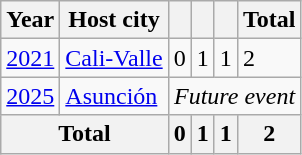<table class="wikitable sortable">
<tr>
<th>Year</th>
<th>Host city</th>
<th></th>
<th></th>
<th></th>
<th>Total</th>
</tr>
<tr>
<td><a href='#'>2021</a></td>
<td><a href='#'>Cali-Valle</a></td>
<td>0</td>
<td>1</td>
<td>1</td>
<td>2</td>
</tr>
<tr>
<td><a href='#'>2025</a></td>
<td><a href='#'>Asunción</a></td>
<td colspan="4" style="text-align:center;"><em>Future event</em></td>
</tr>
<tr>
<th colspan="2">Total</th>
<th>0</th>
<th>1</th>
<th>1</th>
<th>2</th>
</tr>
</table>
